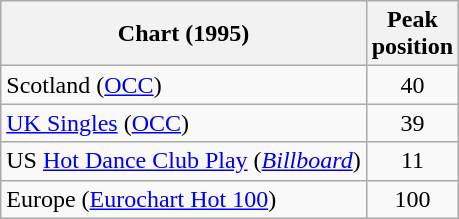<table class="wikitable sortable">
<tr>
<th>Chart (1995)</th>
<th>Peak<br>position</th>
</tr>
<tr>
<td align="left">Scotland (<a href='#'>OCC</a>)</td>
<td align="center">40</td>
</tr>
<tr>
<td align="left"><a href='#'>UK Singles</a> (<a href='#'>OCC</a>)</td>
<td align="center">39</td>
</tr>
<tr>
<td align="left">US <a href='#'>Hot Dance Club Play</a> (<em><a href='#'>Billboard</a></em>)</td>
<td align="center">11</td>
</tr>
<tr>
<td align="left">Europe (<a href='#'>Eurochart Hot 100</a>)</td>
<td align="center">100</td>
</tr>
</table>
